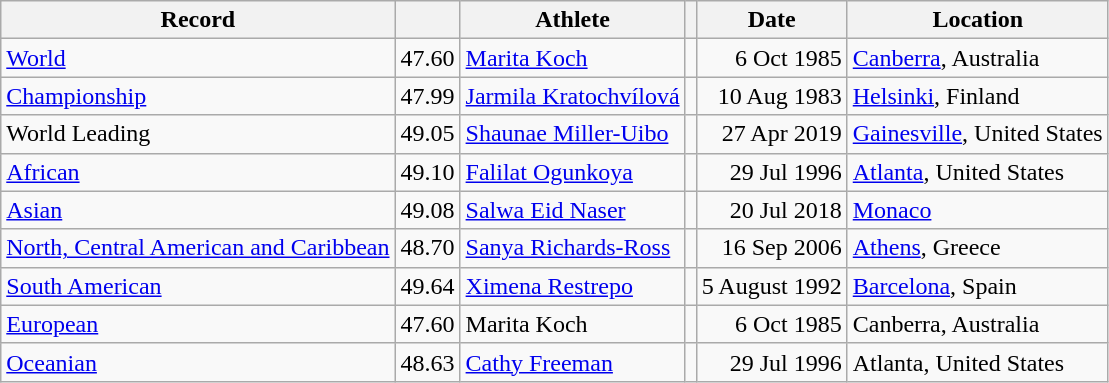<table class="wikitable">
<tr>
<th>Record</th>
<th></th>
<th>Athlete</th>
<th></th>
<th>Date</th>
<th>Location</th>
</tr>
<tr>
<td><a href='#'>World</a></td>
<td>47.60</td>
<td><a href='#'>Marita Koch</a></td>
<td></td>
<td align=right>6 Oct 1985</td>
<td><a href='#'>Canberra</a>, Australia</td>
</tr>
<tr>
<td><a href='#'>Championship</a></td>
<td>47.99</td>
<td><a href='#'>Jarmila Kratochvílová</a></td>
<td></td>
<td align=right>10 Aug 1983</td>
<td><a href='#'>Helsinki</a>, Finland</td>
</tr>
<tr>
<td>World Leading</td>
<td>49.05</td>
<td><a href='#'>Shaunae Miller-Uibo</a></td>
<td></td>
<td align=right>27 Apr 2019</td>
<td><a href='#'>Gainesville</a>, United States</td>
</tr>
<tr>
<td><a href='#'>African</a></td>
<td>49.10</td>
<td><a href='#'>Falilat Ogunkoya</a></td>
<td></td>
<td align=right>29 Jul 1996</td>
<td><a href='#'>Atlanta</a>, United States</td>
</tr>
<tr>
<td><a href='#'>Asian</a></td>
<td>49.08</td>
<td><a href='#'>Salwa Eid Naser</a></td>
<td></td>
<td align=right>20 Jul 2018</td>
<td><a href='#'>Monaco</a></td>
</tr>
<tr>
<td><a href='#'>North, Central American and Caribbean</a></td>
<td>48.70</td>
<td><a href='#'>Sanya Richards-Ross</a></td>
<td></td>
<td align=right>16 Sep 2006</td>
<td><a href='#'>Athens</a>, Greece</td>
</tr>
<tr>
<td><a href='#'>South American</a></td>
<td>49.64</td>
<td><a href='#'>Ximena Restrepo</a></td>
<td></td>
<td align=right>5 August 1992</td>
<td><a href='#'>Barcelona</a>, Spain</td>
</tr>
<tr>
<td><a href='#'>European</a></td>
<td>47.60</td>
<td>Marita Koch</td>
<td></td>
<td align=right>6 Oct 1985</td>
<td>Canberra, Australia</td>
</tr>
<tr>
<td><a href='#'>Oceanian</a></td>
<td>48.63</td>
<td><a href='#'>Cathy Freeman</a></td>
<td></td>
<td align=right>29 Jul 1996</td>
<td>Atlanta, United States</td>
</tr>
</table>
